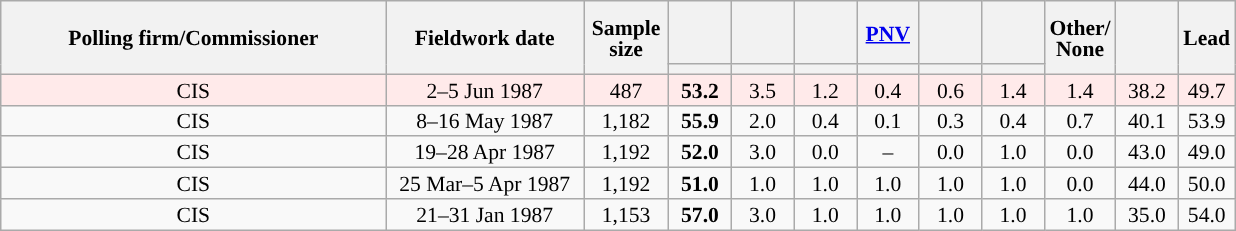<table class="wikitable collapsible collapsed" style="text-align:center; font-size:90%; line-height:14px;">
<tr style="height:42px;">
<th style="width:250px;" rowspan="2">Polling firm/Commissioner</th>
<th style="width:125px;" rowspan="2">Fieldwork date</th>
<th style="width:50px;" rowspan="2">Sample size</th>
<th style="width:35px;"></th>
<th style="width:35px;"></th>
<th style="width:35px;"></th>
<th style="width:35px;"><a href='#'>PNV</a></th>
<th style="width:35px;"></th>
<th style="width:35px;"></th>
<th style="width:35px;" rowspan="2">Other/<br>None</th>
<th style="width:35px;" rowspan="2"></th>
<th style="width:30px;" rowspan="2">Lead</th>
</tr>
<tr>
<th style="color:inherit;background:"></th>
<th style="color:inherit;background:"></th>
<th style="color:inherit;background:"></th>
<th style="color:inherit;background:"></th>
<th style="color:inherit;background:"></th>
<th style="color:inherit;background:"></th>
</tr>
<tr style="background:#FFEAEA;">
<td>CIS</td>
<td>2–5 Jun 1987</td>
<td>487</td>
<td><strong>53.2</strong></td>
<td>3.5</td>
<td>1.2</td>
<td>0.4</td>
<td>0.6</td>
<td>1.4</td>
<td>1.4</td>
<td>38.2</td>
<td style="background:">49.7</td>
</tr>
<tr>
<td>CIS</td>
<td>8–16 May 1987</td>
<td>1,182</td>
<td><strong>55.9</strong></td>
<td>2.0</td>
<td>0.4</td>
<td>0.1</td>
<td>0.3</td>
<td>0.4</td>
<td>0.7</td>
<td>40.1</td>
<td style="background:">53.9</td>
</tr>
<tr>
<td>CIS</td>
<td>19–28 Apr 1987</td>
<td>1,192</td>
<td><strong>52.0</strong></td>
<td>3.0</td>
<td>0.0</td>
<td>–</td>
<td>0.0</td>
<td>1.0</td>
<td>0.0</td>
<td>43.0</td>
<td style="background:">49.0</td>
</tr>
<tr>
<td>CIS</td>
<td>25 Mar–5 Apr 1987</td>
<td>1,192</td>
<td><strong>51.0</strong></td>
<td>1.0</td>
<td>1.0</td>
<td>1.0</td>
<td>1.0</td>
<td>1.0</td>
<td>0.0</td>
<td>44.0</td>
<td style="background:">50.0</td>
</tr>
<tr>
<td>CIS</td>
<td>21–31 Jan 1987</td>
<td>1,153</td>
<td><strong>57.0</strong></td>
<td>3.0</td>
<td>1.0</td>
<td>1.0</td>
<td>1.0</td>
<td>1.0</td>
<td>1.0</td>
<td>35.0</td>
<td style="background:">54.0</td>
</tr>
</table>
